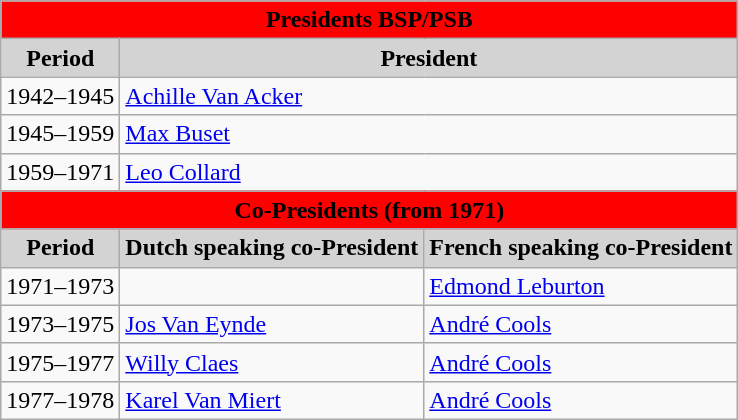<table class="wikitable">
<tr>
<th style="background:red;" colspan="3"><span>Presidents BSP/PSB</span></th>
</tr>
<tr>
<th style="background:lightgrey;"><span>Period</span></th>
<th style="background:lightgrey;" colspan="2"><span>President</span></th>
</tr>
<tr>
<td>1942–1945</td>
<td colspan="2"><a href='#'>Achille Van Acker</a></td>
</tr>
<tr>
<td>1945–1959</td>
<td colspan="2"><a href='#'>Max Buset</a></td>
</tr>
<tr>
<td>1959–1971</td>
<td colspan="2"><a href='#'>Leo Collard</a></td>
</tr>
<tr>
<th style="background:Red;" colspan="10"><span> Co-Presidents (from 1971)</span></th>
</tr>
<tr>
<th style="background:lightgrey;"><span>Period</span></th>
<th style="background:lightgrey;"><span>Dutch speaking co-President</span></th>
<th style="background:lightgrey;"><span>French speaking co-President</span></th>
</tr>
<tr>
<td>1971–1973</td>
<td></td>
<td><a href='#'>Edmond Leburton</a></td>
</tr>
<tr>
<td>1973–1975</td>
<td><a href='#'>Jos Van Eynde</a></td>
<td><a href='#'>André Cools</a></td>
</tr>
<tr>
<td>1975–1977</td>
<td><a href='#'>Willy Claes</a></td>
<td><a href='#'>André Cools</a></td>
</tr>
<tr>
<td>1977–1978</td>
<td><a href='#'>Karel Van Miert</a></td>
<td><a href='#'>André Cools</a></td>
</tr>
</table>
